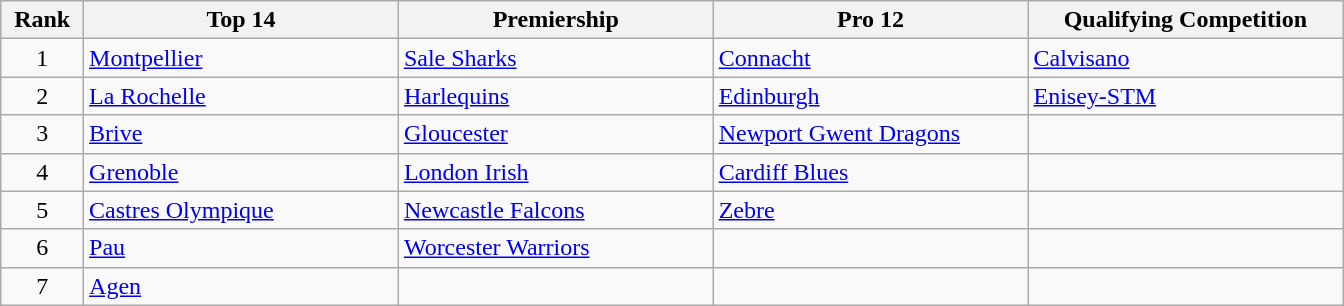<table class="wikitable">
<tr>
<th width=5%>Rank</th>
<th width=19%>Top 14</th>
<th width=19%>Premiership</th>
<th width=19%>Pro 12</th>
<th width=19%>Qualifying Competition</th>
</tr>
<tr>
<td align=center>1</td>
<td> <a href='#'>Montpellier</a></td>
<td> <a href='#'>Sale Sharks</a></td>
<td> <a href='#'>Connacht</a></td>
<td> <a href='#'>Calvisano</a></td>
</tr>
<tr>
<td align=center>2</td>
<td> <a href='#'>La Rochelle</a></td>
<td> <a href='#'>Harlequins</a></td>
<td> <a href='#'>Edinburgh</a></td>
<td> <a href='#'>Enisey-STM</a></td>
</tr>
<tr>
<td align=center>3</td>
<td> <a href='#'>Brive</a></td>
<td> <a href='#'>Gloucester</a></td>
<td> <a href='#'>Newport Gwent Dragons</a></td>
<td></td>
</tr>
<tr>
<td align=center>4</td>
<td> <a href='#'>Grenoble</a></td>
<td> <a href='#'>London Irish</a></td>
<td> <a href='#'>Cardiff Blues</a></td>
<td></td>
</tr>
<tr>
<td align=center>5</td>
<td> <a href='#'>Castres Olympique</a></td>
<td> <a href='#'>Newcastle Falcons</a></td>
<td> <a href='#'>Zebre</a></td>
<td></td>
</tr>
<tr>
<td align=center>6</td>
<td> <a href='#'>Pau</a></td>
<td> <a href='#'>Worcester Warriors</a></td>
<td></td>
<td></td>
</tr>
<tr>
<td align=center>7</td>
<td> <a href='#'>Agen</a></td>
<td></td>
<td></td>
<td></td>
</tr>
</table>
